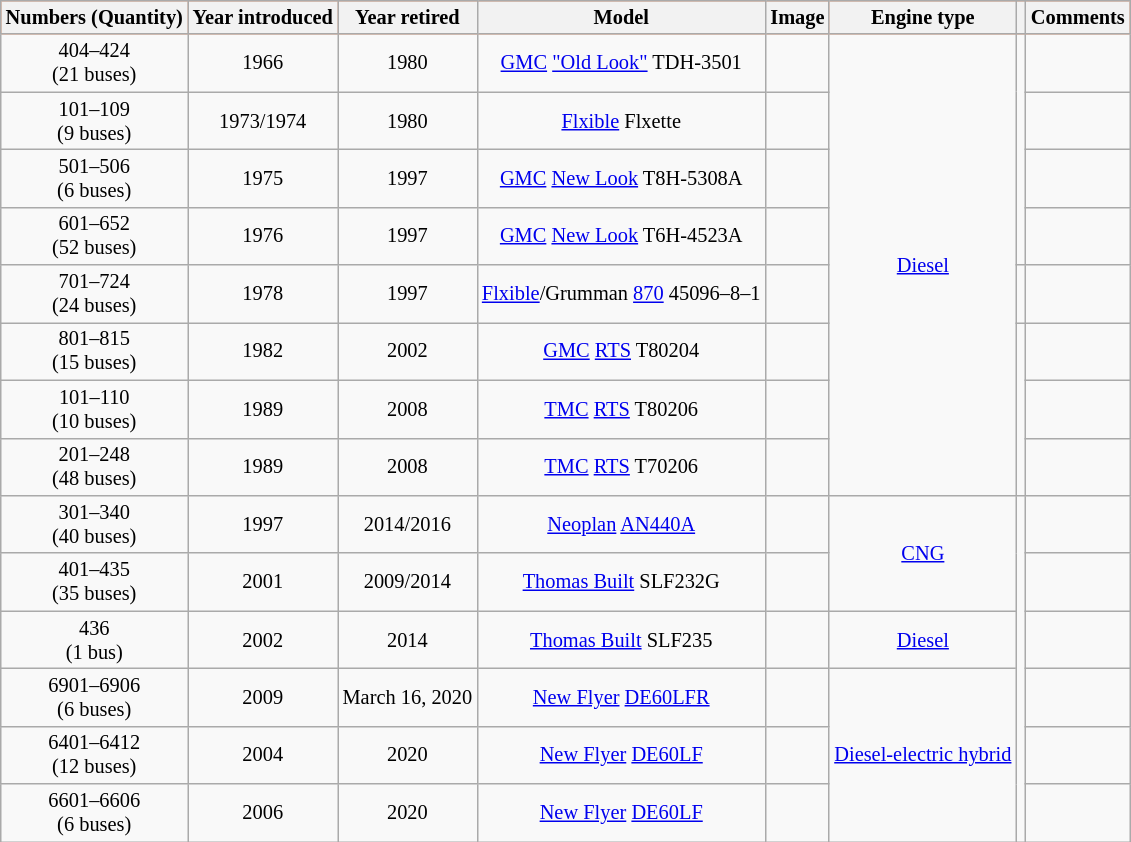<table class="wikitable sortable" style="font-size: 85%;">
<tr align="center" bgcolor=#FF5500>
<th>Numbers (Quantity)</th>
<th>Year introduced</th>
<th>Year retired</th>
<th>Model</th>
<th class="unsortable">Image</th>
<th>Engine type</th>
<th></th>
<th class="unsortable">Comments</th>
</tr>
<tr align="center">
<td>404–424<br>(21 buses)</td>
<td>1966</td>
<td>1980</td>
<td><a href='#'>GMC</a> <a href='#'>"Old Look"</a> TDH-3501</td>
<td></td>
<td rowspan="8"><a href='#'>Diesel</a></td>
<td rowspan="4"></td>
<td></td>
</tr>
<tr align="center">
<td>101–109<br>(9 buses)</td>
<td>1973/1974</td>
<td>1980</td>
<td><a href='#'>Flxible</a> Flxette</td>
<td></td>
<td></td>
</tr>
<tr align="center">
<td>501–506<br>(6 buses)</td>
<td>1975</td>
<td>1997</td>
<td><a href='#'>GMC</a> <a href='#'>New Look</a> T8H-5308A</td>
<td></td>
<td></td>
</tr>
<tr align="center">
<td>601–652<br>(52 buses)</td>
<td>1976</td>
<td>1997</td>
<td><a href='#'>GMC</a> <a href='#'>New Look</a> T6H-4523A</td>
<td></td>
<td></td>
</tr>
<tr align="center">
<td>701–724<br>(24 buses)</td>
<td>1978</td>
<td>1997</td>
<td><a href='#'>Flxible</a>/Grumman <a href='#'>870</a> 45096–8–1</td>
<td></td>
<td></td>
<td></td>
</tr>
<tr align="center">
<td>801–815<br>(15 buses)</td>
<td>1982</td>
<td>2002</td>
<td><a href='#'>GMC</a> <a href='#'>RTS</a> T80204</td>
<td></td>
<td rowspan="3"></td>
<td></td>
</tr>
<tr align="center">
<td>101–110<br>(10 buses)</td>
<td>1989</td>
<td>2008</td>
<td><a href='#'>TMC</a> <a href='#'>RTS</a> T80206</td>
<td></td>
<td></td>
</tr>
<tr align="center">
<td>201–248<br>(48 buses)</td>
<td>1989</td>
<td>2008</td>
<td><a href='#'>TMC</a> <a href='#'>RTS</a> T70206</td>
<td></td>
<td></td>
</tr>
<tr align="center">
<td>301–340<br>(40 buses)</td>
<td>1997</td>
<td>2014/2016</td>
<td><a href='#'>Neoplan</a> <a href='#'>AN440A</a></td>
<td></td>
<td rowspan="2"><a href='#'>CNG</a></td>
<td rowspan="6"></td>
<td></td>
</tr>
<tr align="center">
<td>401–435<br>(35 buses)</td>
<td>2001</td>
<td>2009/2014</td>
<td><a href='#'>Thomas Built</a> SLF232G</td>
<td></td>
<td></td>
</tr>
<tr align="center">
<td>436<br>(1 bus)</td>
<td>2002</td>
<td>2014</td>
<td><a href='#'>Thomas Built</a> SLF235</td>
<td></td>
<td><a href='#'>Diesel</a></td>
<td></td>
</tr>
<tr align="center">
<td>6901–6906<br>(6 buses)</td>
<td>2009</td>
<td>March 16, 2020</td>
<td><a href='#'>New Flyer</a> <a href='#'>DE60LFR</a></td>
<td></td>
<td rowspan="3"><a href='#'>Diesel-electric hybrid</a></td>
<td></td>
</tr>
<tr align="center">
<td>6401–6412<br>(12 buses)</td>
<td>2004</td>
<td>2020</td>
<td><a href='#'>New Flyer</a> <a href='#'>DE60LF</a></td>
<td></td>
<td></td>
</tr>
<tr align="center">
<td>6601–6606<br>(6 buses)</td>
<td>2006</td>
<td>2020</td>
<td><a href='#'>New Flyer</a> <a href='#'>DE60LF</a></td>
<td></td>
<td></td>
</tr>
</table>
